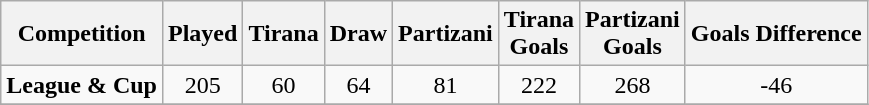<table class=wikitable style="text-align:center">
<tr>
<th>Competition</th>
<th>Played</th>
<th>Tirana</th>
<th>Draw</th>
<th>Partizani</th>
<th>Tirana <br> Goals</th>
<th>Partizani <br> Goals</th>
<th>Goals Difference</th>
</tr>
<tr>
<td><strong>League & Cup</strong></td>
<td>205</td>
<td>60</td>
<td>64</td>
<td>81</td>
<td>222</td>
<td>268</td>
<td>-46</td>
</tr>
<tr>
</tr>
</table>
